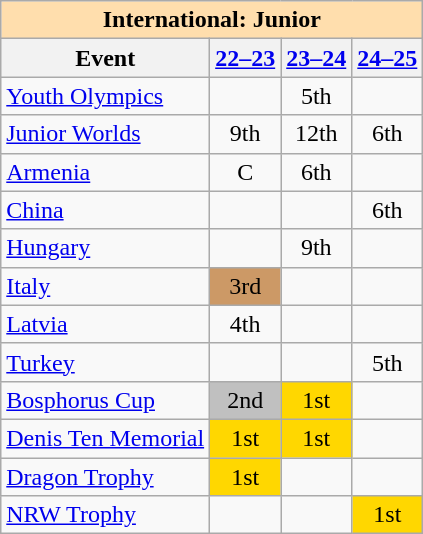<table class="wikitable" style="text-align:center">
<tr>
<th style="background-color: #ffdead; " colspan=4 align=center>International: Junior</th>
</tr>
<tr>
<th>Event</th>
<th><a href='#'>22–23</a></th>
<th><a href='#'>23–24</a></th>
<th><a href='#'>24–25</a></th>
</tr>
<tr>
<td align=left><a href='#'>Youth Olympics</a></td>
<td></td>
<td>5th</td>
<td></td>
</tr>
<tr>
<td align=left><a href='#'>Junior Worlds</a></td>
<td>9th</td>
<td>12th</td>
<td>6th</td>
</tr>
<tr>
<td align=left> <a href='#'>Armenia</a></td>
<td>C</td>
<td>6th</td>
<td></td>
</tr>
<tr>
<td align=left> <a href='#'>China</a></td>
<td></td>
<td></td>
<td>6th</td>
</tr>
<tr>
<td align=left> <a href='#'>Hungary</a></td>
<td></td>
<td>9th</td>
<td></td>
</tr>
<tr>
<td align=left> <a href='#'>Italy</a></td>
<td bgcolor=cc9966>3rd</td>
<td></td>
<td></td>
</tr>
<tr>
<td align=left> <a href='#'>Latvia</a></td>
<td>4th</td>
<td></td>
<td></td>
</tr>
<tr>
<td align=left> <a href='#'>Turkey</a></td>
<td></td>
<td></td>
<td>5th</td>
</tr>
<tr>
<td align=left><a href='#'>Bosphorus Cup</a></td>
<td bgcolor=silver>2nd</td>
<td bgcolor=gold>1st</td>
<td></td>
</tr>
<tr>
<td align=left><a href='#'>Denis Ten Memorial</a></td>
<td bgcolor=gold>1st</td>
<td bgcolor=gold>1st</td>
<td></td>
</tr>
<tr>
<td align=left><a href='#'>Dragon Trophy</a></td>
<td bgcolor=gold>1st</td>
<td></td>
<td></td>
</tr>
<tr>
<td align=left><a href='#'>NRW Trophy</a></td>
<td></td>
<td></td>
<td bgcolor=gold>1st</td>
</tr>
</table>
